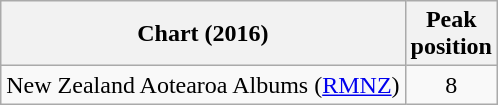<table class="wikitable">
<tr>
<th>Chart (2016)</th>
<th>Peak<br>position</th>
</tr>
<tr>
<td>New Zealand Aotearoa Albums (<a href='#'>RMNZ</a>)</td>
<td style="text-align:center;">8</td>
</tr>
</table>
